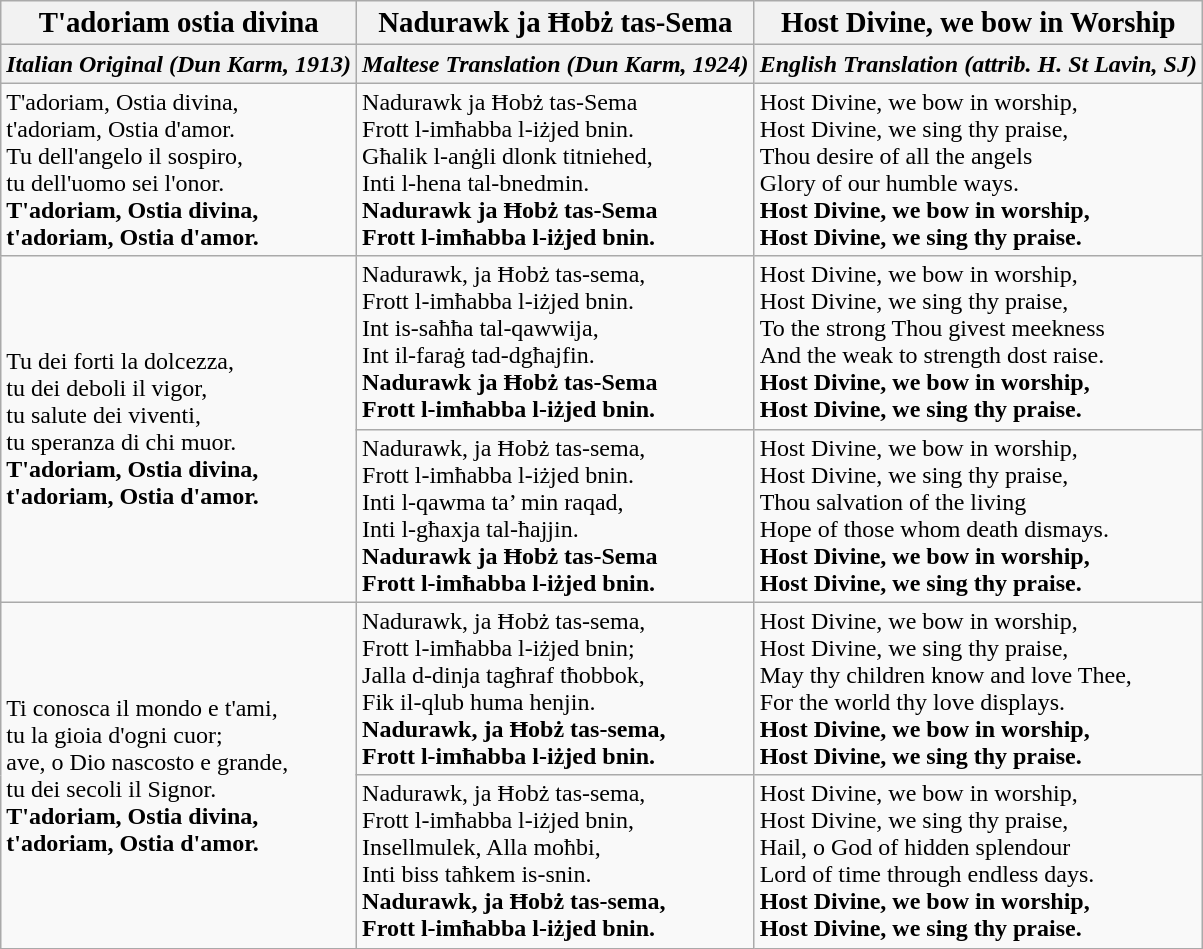<table class="wikitable">
<tr>
<th><big>T'adoriam ostia divina</big></th>
<th><big>Nadurawk ja Ħobż tas-Sema</big></th>
<th><big>Host Divine, we bow in Worship</big></th>
</tr>
<tr>
<th><strong><em>Italian Original (Dun Karm, 1913)</em></strong></th>
<th><strong><em>Maltese Translation (Dun Karm, 1924)</em></strong></th>
<th><em>English Translation (attrib. H. St Lavin, SJ)</em></th>
</tr>
<tr>
<td>T'adoriam, Ostia divina,<br>t'adoriam, Ostia d'amor.<br>Tu dell'angelo il sospiro,<br>tu dell'uomo sei l'onor.<br><strong>T'adoriam, Ostia divina,</strong><br><strong>t'adoriam, Ostia d'amor.</strong></td>
<td>Nadurawk ja Ħobż tas-Sema<br>Frott l-imħabba l-iżjed bnin.<br>Għalik l-anġli dlonk titniehed,<br>Inti l-hena tal-bnedmin.<br><strong>Nadurawk ja Ħobż tas-Sema</strong><br><strong>Frott l-imħabba l-iżjed bnin.</strong></td>
<td>Host Divine, we bow in worship,<br>Host Divine, we sing thy praise,<br>Thou desire of all the angels<br>Glory of our humble ways.<br><strong>Host Divine, we bow in worship,</strong><br><strong>Host Divine, we sing thy praise.</strong></td>
</tr>
<tr>
<td rowspan="2">Tu dei forti la dolcezza,<br>tu dei deboli il vigor,<br>tu salute dei viventi,<br>tu speranza di chi muor.<br><strong>T'adoriam, Ostia divina,</strong><br><strong>t'adoriam, Ostia d'amor.</strong></td>
<td>Nadurawk, ja Ħobż tas-sema,<br>Frott l-imħabba l-iżjed bnin.<br>Int is-saħħa tal-qawwija,<br>Int il-faraġ tad-dgħajfin.<br><strong>Nadurawk ja Ħobż tas-Sema</strong><br><strong>Frott l-imħabba l-iżjed bnin.</strong></td>
<td>Host Divine, we bow in worship,<br>Host Divine, we sing thy praise,<br>To the strong Thou givest meekness<br>And the weak to strength dost raise.<br><strong>Host Divine, we bow in worship,</strong><br><strong>Host Divine, we sing thy praise.</strong></td>
</tr>
<tr>
<td>Nadurawk, ja Ħobż tas-sema,<br>Frott l-imħabba l-iżjed bnin.<br>Inti l-qawma ta’ min raqad,<br>Inti l-għaxja tal-ħajjin.<br><strong>Nadurawk ja Ħobż tas-Sema</strong><br><strong>Frott l-imħabba l-iżjed bnin.</strong></td>
<td>Host Divine, we bow in worship,<br>Host Divine, we sing thy praise,<br>Thou salvation of the living<br>Hope of those whom death dismays.<br><strong>Host Divine, we bow in worship,</strong><br><strong>Host Divine, we sing thy praise.</strong></td>
</tr>
<tr>
<td rowspan="2">Ti conosca il mondo e t'ami,<br>tu la gioia d'ogni cuor;<br>ave, o Dio nascosto e grande,<br>tu dei secoli il Signor.<br><strong>T'adoriam, Ostia divina,</strong><br><strong>t'adoriam, Ostia d'amor.</strong></td>
<td>Nadurawk, ja Ħobż tas-sema,<br>Frott l-imħabba l-iżjed bnin;<br>Jalla d-dinja tagħraf tħobbok,<br>Fik il-qlub huma henjin.<br><strong>Nadurawk, ja Ħobż tas-sema,</strong><br><strong>Frott l-imħabba l-iżjed bnin.</strong></td>
<td>Host Divine, we bow in worship,<br>Host Divine, we sing thy praise,<br>May thy children know and love Thee,<br>For the world thy love displays.<br><strong>Host Divine, we bow in worship,</strong><br><strong>Host Divine, we sing thy praise.</strong></td>
</tr>
<tr>
<td>Nadurawk, ja Ħobż tas-sema,<br>Frott l-imħabba l-iżjed bnin,<br>Insellmulek, Alla moħbi,<br>Inti biss taħkem is-snin.<br><strong>Nadurawk, ja Ħobż tas-sema,</strong><br><strong>Frott l-imħabba l-iżjed bnin.</strong></td>
<td>Host Divine, we bow in worship,<br>Host Divine, we sing thy praise,<br>Hail, o God of hidden splendour<br>Lord of time through endless days.<br><strong>Host Divine, we bow in worship,</strong><br><strong>Host Divine, we sing thy praise.</strong></td>
</tr>
</table>
